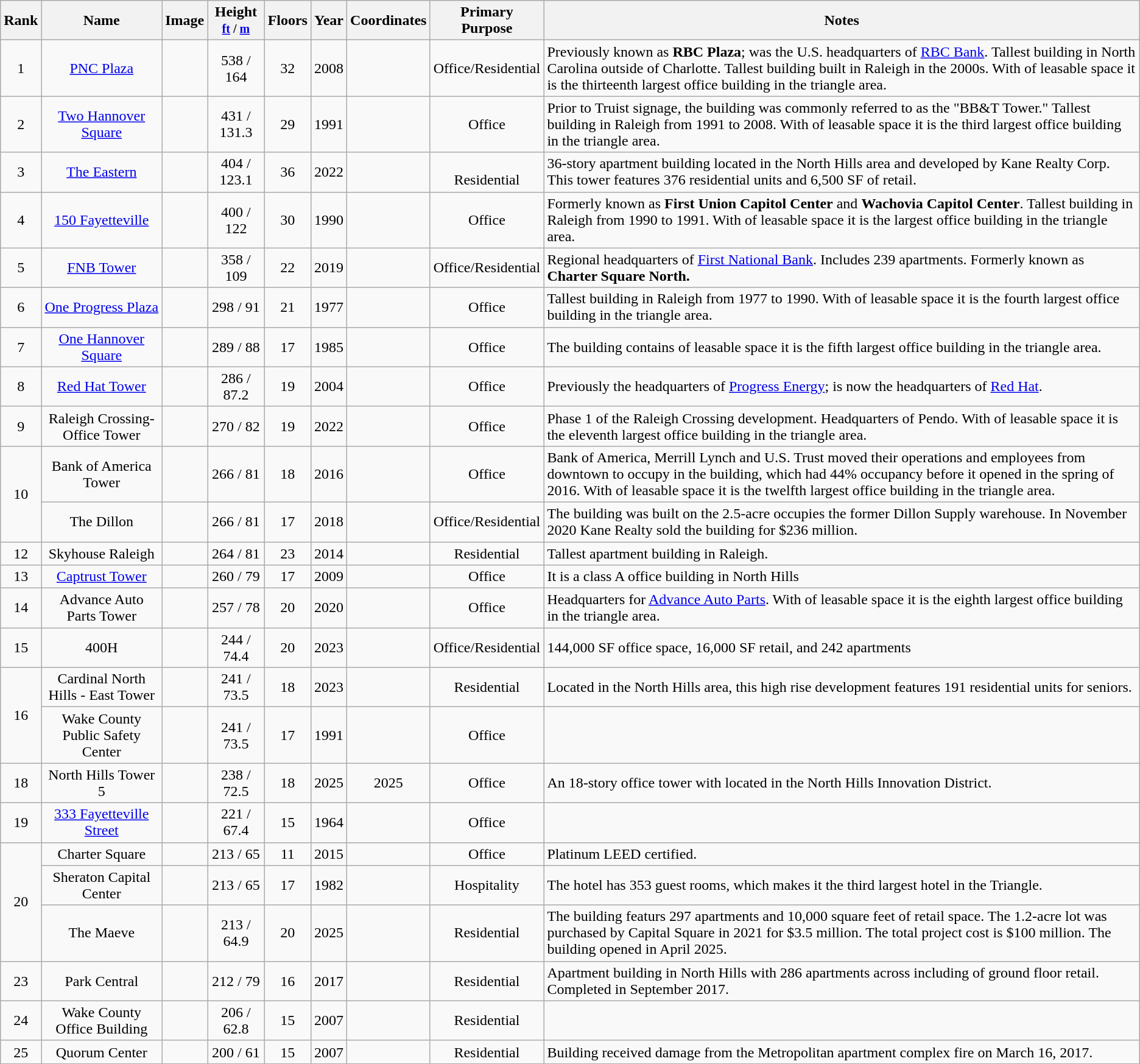<table class="wikitable sortable">
<tr>
<th>Rank</th>
<th>Name</th>
<th>Image</th>
<th>Height<br><small><a href='#'>ft</a> / <a href='#'>m</a></small></th>
<th>Floors</th>
<th>Year</th>
<th>Coordinates</th>
<th>Primary Purpose</th>
<th class="unsortable">Notes</th>
</tr>
<tr>
<td style="text-align:center;">1</td>
<td style="text-align:center;"><a href='#'>PNC Plaza</a></td>
<td></td>
<td style="text-align:center;">538 / 164</td>
<td style="text-align:center;">32</td>
<td style="text-align:center;">2008</td>
<td></td>
<td style="text-align:center;">Office/Residential</td>
<td> Previously known as <strong>RBC Plaza</strong>; was the U.S. headquarters of <a href='#'>RBC Bank</a>. Tallest building in North Carolina outside of Charlotte. Tallest building built in Raleigh in the 2000s.  With  of leasable space it is the thirteenth largest office building in the triangle area.</td>
</tr>
<tr>
<td style="text-align:center;">2</td>
<td style="text-align:center;"><a href='#'>Two Hannover Square</a></td>
<td></td>
<td style="text-align:center;">431 / 131.3</td>
<td style="text-align:center;">29</td>
<td style="text-align:center;">1991</td>
<td></td>
<td style="text-align:center;">Office</td>
<td> Prior to Truist signage, the building was commonly referred to as the "BB&T Tower." Tallest building in Raleigh from 1991 to 2008.  With  of leasable space it is the third largest office building in the triangle area.</td>
</tr>
<tr>
<td style="text-align:center;">3</td>
<td style="text-align:center;"><a href='#'>The Eastern</a></td>
<td></td>
<td style="text-align:center;">404 / 123.1</td>
<td style="text-align:center;">36</td>
<td style="text-align:center;">2022</td>
<td></td>
<td style="text-align:center;"><br>Residential</td>
<td>36-story apartment building located in the North Hills area and developed by Kane Realty Corp.  This tower features 376 residential units and 6,500 SF of retail.</td>
</tr>
<tr>
<td style="text-align:center;">4</td>
<td style="text-align:center;"><a href='#'>150 Fayetteville</a></td>
<td></td>
<td style="text-align:center;">400 / 122</td>
<td style="text-align:center;">30</td>
<td style="text-align:center;">1990</td>
<td></td>
<td style="text-align:center;">Office</td>
<td> Formerly known as <strong>First Union Capitol Center</strong> and <strong>Wachovia Capitol Center</strong>. Tallest building in Raleigh from 1990 to 1991.  With  of leasable space it is the largest office building in the triangle area.</td>
</tr>
<tr>
<td style="text-align:center;">5</td>
<td style="text-align:center;"><a href='#'>FNB Tower</a></td>
<td></td>
<td style="text-align:center;">358 / 109</td>
<td style="text-align:center;">22</td>
<td style="text-align:center;">2019</td>
<td></td>
<td style="text-align:center;">Office/Residential</td>
<td> Regional headquarters of <a href='#'>First National Bank</a>. Includes 239 apartments. Formerly known as <strong>Charter Square North.</strong></td>
</tr>
<tr>
<td style="text-align:center;">6</td>
<td style="text-align:center;"><a href='#'>One Progress Plaza</a></td>
<td></td>
<td style="text-align:center;">298 / 91</td>
<td style="text-align:center;">21</td>
<td style="text-align:center;">1977</td>
<td></td>
<td style="text-align:center;">Office</td>
<td> Tallest building in Raleigh from 1977 to 1990.  With  of leasable space it is the fourth largest office building in the triangle area.</td>
</tr>
<tr>
<td style="text-align:center;">7</td>
<td style="text-align:center;"><a href='#'>One Hannover Square</a></td>
<td></td>
<td style="text-align:center;">289 / 88</td>
<td style="text-align:center;">17</td>
<td style="text-align:center;">1985</td>
<td></td>
<td style="text-align:center;">Office</td>
<td>The building contains  of leasable space it is the fifth largest office building in the triangle area.</td>
</tr>
<tr>
<td style="text-align:center;">8</td>
<td style="text-align:center;"><a href='#'>Red Hat Tower</a></td>
<td></td>
<td style="text-align:center;">286 / 87.2</td>
<td style="text-align:center;">19</td>
<td style="text-align:center;">2004</td>
<td></td>
<td style="text-align:center;">Office</td>
<td> Previously the headquarters of <a href='#'>Progress Energy</a>; is now the headquarters of <a href='#'>Red Hat</a>.</td>
</tr>
<tr>
<td style="text-align:center;">9</td>
<td style="text-align:center;">Raleigh Crossing-Office Tower</td>
<td></td>
<td style="text-align:center;">270 / 82</td>
<td style="text-align:center;">19</td>
<td style="text-align:center;">2022</td>
<td></td>
<td style="text-align:center;">Office</td>
<td>Phase 1 of the Raleigh Crossing development. Headquarters of Pendo. With  of leasable space it is the eleventh largest office building in the triangle area.</td>
</tr>
<tr>
<td rowspan="2" style="text-align:center;">10</td>
<td style="text-align:center;">Bank of America Tower</td>
<td></td>
<td style="text-align:center;">266 / 81</td>
<td style="text-align:center;">18</td>
<td style="text-align:center;">2016</td>
<td></td>
<td style="text-align:center;">Office</td>
<td>Bank of America, Merrill Lynch and U.S. Trust moved their operations and employees from downtown to occupy  in the  building, which had 44% occupancy before it opened in the spring of 2016. With  of leasable space it is the twelfth largest office building in the triangle area.</td>
</tr>
<tr>
<td style="text-align:center;">The Dillon</td>
<td></td>
<td style="text-align:center;">266 / 81</td>
<td style="text-align:center;">17</td>
<td style="text-align:center;">2018</td>
<td></td>
<td style="text-align:center;">Office/Residential</td>
<td>The building was built on the 2.5-acre occupies the former Dillon Supply warehouse.  In November 2020 Kane Realty sold the building for $236 million.</td>
</tr>
<tr>
<td style="text-align:center;">12</td>
<td style="text-align:center;">Skyhouse Raleigh</td>
<td></td>
<td style="text-align:center;">264 / 81</td>
<td style="text-align:center;">23</td>
<td style="text-align:center;">2014</td>
<td></td>
<td style="text-align:center;">Residential</td>
<td> Tallest apartment building in Raleigh.</td>
</tr>
<tr>
<td style="text-align:center;">13</td>
<td style="text-align:center;"><a href='#'>Captrust Tower</a></td>
<td></td>
<td style="text-align:center;">260 / 79</td>
<td style="text-align:center;">17</td>
<td style="text-align:center;">2009</td>
<td></td>
<td style="text-align:center;">Office</td>
<td>It is a  class A office building in North Hills</td>
</tr>
<tr>
<td style="text-align:center;">14</td>
<td style="text-align:center;">Advance Auto Parts Tower</td>
<td></td>
<td style="text-align:center;">257 / 78</td>
<td style="text-align:center;">20</td>
<td style="text-align:center;">2020</td>
<td></td>
<td style="text-align:center;">Office</td>
<td> Headquarters for <a href='#'>Advance Auto Parts</a>.  With  of leasable space it is the eighth largest office building in the triangle area.</td>
</tr>
<tr>
<td style="text-align:center;">15</td>
<td style="text-align:center;">400H</td>
<td></td>
<td style="text-align:center;">244 / 74.4</td>
<td style="text-align:center;">20</td>
<td style="text-align:center;">2023</td>
<td></td>
<td style="text-align:center;">Office/Residential</td>
<td>144,000 SF office space, 16,000 SF retail, and 242 apartments</td>
</tr>
<tr>
<td rowspan="2" style="text-align:center;">16</td>
<td style="text-align:center;">Cardinal North Hills - East Tower</td>
<td></td>
<td style="text-align:center;">241 / 73.5</td>
<td style="text-align:center;">18</td>
<td style="text-align:center;">2023</td>
<td></td>
<td style="text-align:center;">Residential</td>
<td>Located in the North Hills area, this high rise development features 191 residential units for seniors.</td>
</tr>
<tr>
<td style="text-align:center;">Wake County Public Safety Center</td>
<td></td>
<td style="text-align:center;">241 / 73.5</td>
<td style="text-align:center;">17</td>
<td style="text-align:center;">1991</td>
<td></td>
<td style="text-align:center;">Office</td>
<td></td>
</tr>
<tr>
<td style="text-align:center;">18</td>
<td style="text-align:center;">North Hills Tower 5</td>
<td></td>
<td style="text-align:center;">238 / 72.5</td>
<td style="text-align:center;">18</td>
<td align="center">2025</td>
<td style="text-align:center;">2025</td>
<td style="text-align:center;">Office</td>
<td>An 18-story office tower with  located in the North Hills Innovation District.</td>
</tr>
<tr>
<td style="text-align:center;">19</td>
<td style="text-align:center;"><a href='#'>333 Fayetteville Street</a></td>
<td></td>
<td style="text-align:center;">221 / 67.4</td>
<td style="text-align:center;">15</td>
<td style="text-align:center;">1964</td>
<td></td>
<td style="text-align:center;">Office</td>
<td></td>
</tr>
<tr>
<td rowspan="3" style="text-align:center;">20</td>
<td style="text-align:center;">Charter Square</td>
<td></td>
<td style="text-align:center;">213 / 65</td>
<td style="text-align:center;">11</td>
<td style="text-align:center;">2015</td>
<td></td>
<td style="text-align:center;">Office</td>
<td> Platinum LEED certified.</td>
</tr>
<tr>
<td style="text-align:center;">Sheraton Capital Center</td>
<td></td>
<td style="text-align:center;">213 / 65</td>
<td style="text-align:center;">17</td>
<td style="text-align:center;">1982</td>
<td></td>
<td style="text-align:center;">Hospitality</td>
<td>The hotel has 353 guest rooms, which makes it the third largest hotel in the Triangle.</td>
</tr>
<tr>
<td style="text-align:center;">The Maeve</td>
<td></td>
<td style="text-align:center;">213 / 64.9</td>
<td style="text-align:center;">20</td>
<td style="text-align:center;">2025</td>
<td></td>
<td style="text-align:center;">Residential</td>
<td>The building featurs 297 apartments and 10,000 square feet of retail space. The 1.2-acre lot was purchased by Capital Square in 2021 for $3.5 million.  The total project cost is $100 million. The building opened in April 2025.</td>
</tr>
<tr>
<td style="text-align:center;">23</td>
<td style="text-align:center;">Park Central</td>
<td></td>
<td style="text-align:center;">212 / 79</td>
<td style="text-align:center;">16</td>
<td style="text-align:center;">2017</td>
<td></td>
<td style="text-align:center;">Residential</td>
<td>Apartment building in North Hills with 286 apartments across  including  of ground floor retail.  Completed in September 2017.</td>
</tr>
<tr>
<td style="text-align:center;">24</td>
<td style="text-align:center;">Wake County Office Building</td>
<td></td>
<td style="text-align:center;">206 / 62.8</td>
<td style="text-align:center;">15</td>
<td style="text-align:center;">2007</td>
<td></td>
<td style="text-align:center;">Residential</td>
<td></td>
</tr>
<tr>
<td style="text-align:center;">25</td>
<td style="text-align:center;">Quorum Center</td>
<td></td>
<td style="text-align:center;">200 / 61</td>
<td style="text-align:center;">15</td>
<td style="text-align:center;">2007</td>
<td></td>
<td style="text-align:center;">Residential</td>
<td> Building received damage from the Metropolitan apartment complex fire on March 16, 2017.</td>
</tr>
</table>
